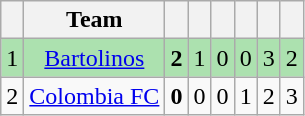<table class="wikitable sortable" style="text-align: center;">
<tr>
<th align="center"></th>
<th align="center">Team</th>
<th align="center"></th>
<th align="center"></th>
<th align="center"></th>
<th align="center"></th>
<th align="center"></th>
<th align="center"></th>
</tr>
<tr style="background:#ACE1AF;">
<td>1</td>
<td><a href='#'>Bartolinos</a></td>
<td><strong>2</strong></td>
<td>1</td>
<td>0</td>
<td>0</td>
<td>3</td>
<td>2</td>
</tr>
<tr>
<td>2</td>
<td><a href='#'>Colombia FC</a></td>
<td><strong>0</strong></td>
<td>0</td>
<td>0</td>
<td>1</td>
<td>2</td>
<td>3</td>
</tr>
</table>
